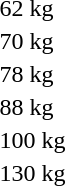<table>
<tr>
<td rowspan=2>62 kg</td>
<td rowspan=2></td>
<td rowspan=2></td>
<td></td>
</tr>
<tr>
<td></td>
</tr>
<tr>
<td rowspan=2>70 kg</td>
<td rowspan=2></td>
<td rowspan=2></td>
<td></td>
</tr>
<tr>
<td></td>
</tr>
<tr>
<td rowspan=2>78 kg</td>
<td rowspan=2></td>
<td rowspan=2></td>
<td></td>
</tr>
<tr>
<td></td>
</tr>
<tr>
<td rowspan=2>88 kg</td>
<td rowspan=2></td>
<td rowspan=2></td>
<td></td>
</tr>
<tr>
<td></td>
</tr>
<tr>
<td rowspan=2>100 kg</td>
<td rowspan=2></td>
<td rowspan=2></td>
<td></td>
</tr>
<tr>
<td></td>
</tr>
<tr>
<td>130 kg</td>
<td></td>
<td></td>
<td></td>
</tr>
</table>
